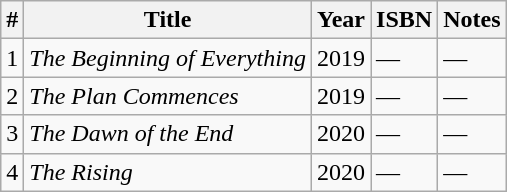<table class="wikitable">
<tr>
<th>#</th>
<th>Title</th>
<th>Year</th>
<th>ISBN</th>
<th>Notes</th>
</tr>
<tr>
<td>1</td>
<td><em>The Beginning of Everything</em></td>
<td>2019</td>
<td>—</td>
<td>—</td>
</tr>
<tr>
<td>2</td>
<td><em>The Plan Commences</em></td>
<td>2019</td>
<td>—</td>
<td>—</td>
</tr>
<tr>
<td>3</td>
<td><em>The Dawn of the End</em></td>
<td>2020</td>
<td>—</td>
<td>—</td>
</tr>
<tr>
<td>4</td>
<td><em>The Rising</em></td>
<td>2020</td>
<td>—</td>
<td>—</td>
</tr>
</table>
